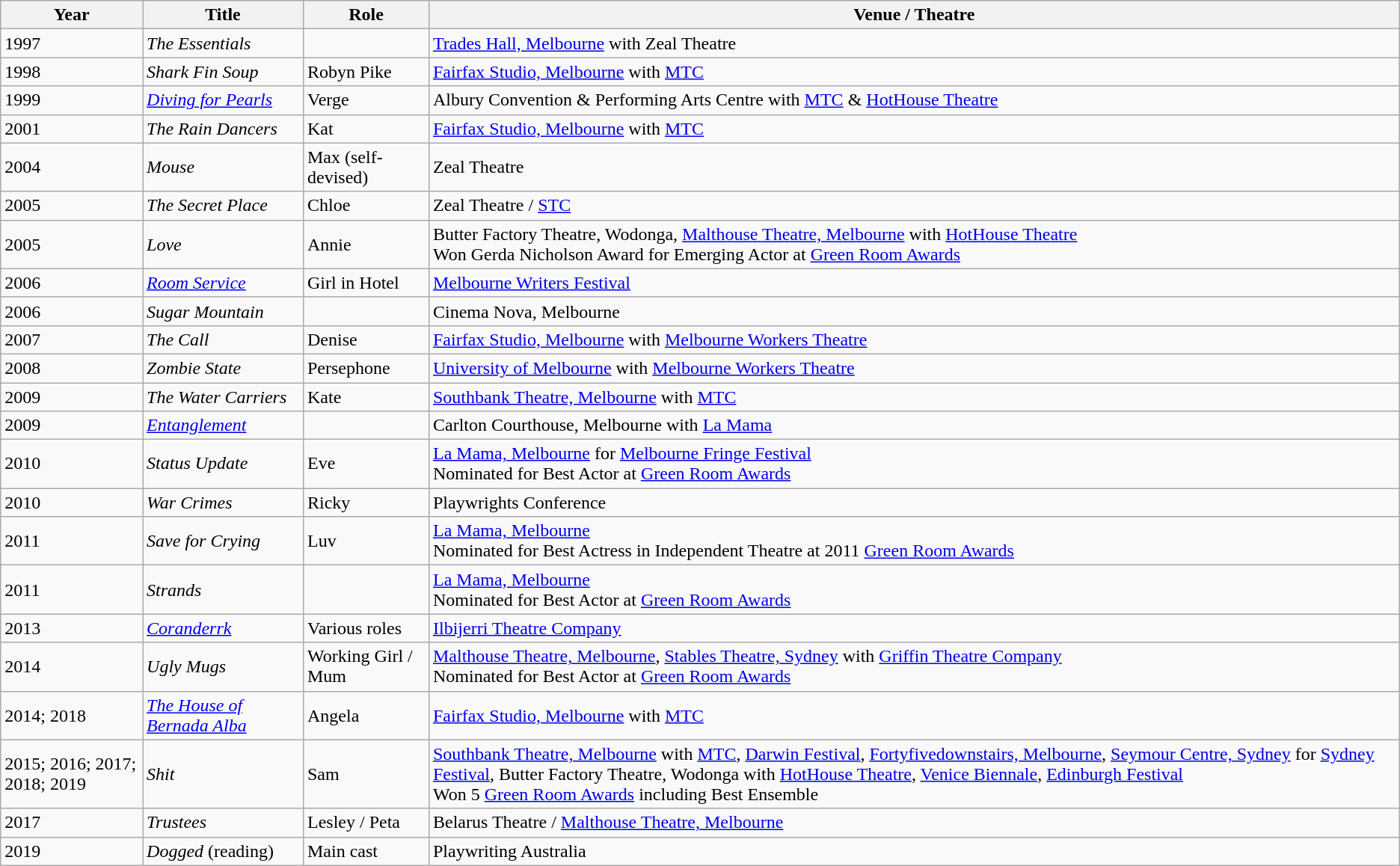<table class="wikitable">
<tr>
<th>Year</th>
<th>Title</th>
<th>Role</th>
<th>Venue / Theatre</th>
</tr>
<tr>
<td>1997</td>
<td><em>The Essentials</em></td>
<td></td>
<td><a href='#'>Trades Hall, Melbourne</a> with Zeal Theatre</td>
</tr>
<tr>
<td>1998</td>
<td><em>Shark Fin Soup</em></td>
<td>Robyn Pike</td>
<td><a href='#'>Fairfax Studio, Melbourne</a> with <a href='#'>MTC</a></td>
</tr>
<tr>
<td>1999</td>
<td><em><a href='#'>Diving for Pearls</a></em></td>
<td>Verge</td>
<td>Albury Convention & Performing Arts Centre with <a href='#'>MTC</a> & <a href='#'>HotHouse Theatre</a></td>
</tr>
<tr>
<td>2001</td>
<td><em>The Rain Dancers</em></td>
<td>Kat</td>
<td><a href='#'>Fairfax Studio, Melbourne</a> with <a href='#'>MTC</a></td>
</tr>
<tr>
<td>2004</td>
<td><em>Mouse</em></td>
<td>Max (self-devised)</td>
<td>Zeal Theatre</td>
</tr>
<tr>
<td>2005</td>
<td><em>The Secret Place</em></td>
<td>Chloe</td>
<td>Zeal Theatre / <a href='#'>STC</a></td>
</tr>
<tr>
<td>2005</td>
<td><em>Love</em></td>
<td>Annie</td>
<td>Butter Factory Theatre, Wodonga, <a href='#'>Malthouse Theatre, Melbourne</a> with <a href='#'>HotHouse Theatre</a><br>Won Gerda Nicholson Award for Emerging Actor at <a href='#'>Green Room Awards</a></td>
</tr>
<tr>
<td>2006</td>
<td><em><a href='#'>Room Service</a></em></td>
<td>Girl in Hotel</td>
<td><a href='#'>Melbourne Writers Festival</a></td>
</tr>
<tr>
<td>2006</td>
<td><em>Sugar Mountain</em></td>
<td></td>
<td>Cinema Nova, Melbourne</td>
</tr>
<tr>
<td>2007</td>
<td><em>The Call</em></td>
<td>Denise</td>
<td><a href='#'>Fairfax Studio, Melbourne</a> with <a href='#'>Melbourne Workers Theatre</a></td>
</tr>
<tr>
<td>2008</td>
<td><em>Zombie State</em></td>
<td>Persephone</td>
<td><a href='#'>University of Melbourne</a> with <a href='#'>Melbourne Workers Theatre</a></td>
</tr>
<tr>
<td>2009</td>
<td><em>The Water Carriers</em></td>
<td>Kate</td>
<td><a href='#'>Southbank Theatre, Melbourne</a> with <a href='#'>MTC</a></td>
</tr>
<tr>
<td>2009</td>
<td><em><a href='#'>Entanglement</a></em></td>
<td></td>
<td>Carlton Courthouse, Melbourne with <a href='#'>La Mama</a></td>
</tr>
<tr>
<td>2010</td>
<td><em>Status Update</em></td>
<td>Eve</td>
<td><a href='#'>La Mama, Melbourne</a> for <a href='#'>Melbourne Fringe Festival</a><br>Nominated for Best Actor at <a href='#'>Green Room Awards</a></td>
</tr>
<tr>
<td>2010</td>
<td><em>War Crimes</em></td>
<td>Ricky</td>
<td>Playwrights Conference</td>
</tr>
<tr>
<td>2011</td>
<td><em>Save for Crying</em></td>
<td>Luv</td>
<td><a href='#'>La Mama, Melbourne</a><br>Nominated for Best Actress in Independent Theatre at 2011 <a href='#'>Green Room Awards</a></td>
</tr>
<tr>
<td>2011</td>
<td><em>Strands</em></td>
<td></td>
<td><a href='#'>La Mama, Melbourne</a><br>Nominated for Best Actor at <a href='#'>Green Room Awards</a></td>
</tr>
<tr>
<td>2013</td>
<td><em><a href='#'>Coranderrk</a></em></td>
<td>Various roles</td>
<td><a href='#'>Ilbijerri Theatre Company</a></td>
</tr>
<tr>
<td>2014</td>
<td><em>Ugly Mugs</em></td>
<td>Working Girl / Mum</td>
<td><a href='#'>Malthouse Theatre, Melbourne</a>, <a href='#'>Stables Theatre, Sydney</a> with <a href='#'>Griffin Theatre Company</a><br>Nominated for Best Actor at <a href='#'>Green Room Awards</a></td>
</tr>
<tr>
<td>2014; 2018</td>
<td><em><a href='#'>The House of Bernada Alba</a></em></td>
<td>Angela</td>
<td><a href='#'>Fairfax Studio, Melbourne</a> with <a href='#'>MTC</a></td>
</tr>
<tr>
<td>2015; 2016; 2017; 2018; 2019</td>
<td><em>Shit</em></td>
<td>Sam</td>
<td><a href='#'>Southbank Theatre, Melbourne</a> with <a href='#'>MTC</a>, <a href='#'>Darwin Festival</a>, <a href='#'>Fortyfivedownstairs, Melbourne</a>, <a href='#'>Seymour Centre, Sydney</a> for <a href='#'>Sydney Festival</a>, Butter Factory Theatre, Wodonga with <a href='#'>HotHouse Theatre</a>, <a href='#'>Venice Biennale</a>, <a href='#'>Edinburgh Festival</a><br> Won 5 <a href='#'>Green Room Awards</a> including Best Ensemble</td>
</tr>
<tr>
<td>2017</td>
<td><em>Trustees</em></td>
<td>Lesley / Peta</td>
<td>Belarus Theatre / <a href='#'>Malthouse Theatre, Melbourne</a></td>
</tr>
<tr>
<td>2019</td>
<td><em>Dogged</em> (reading)</td>
<td>Main cast</td>
<td>Playwriting Australia</td>
</tr>
</table>
